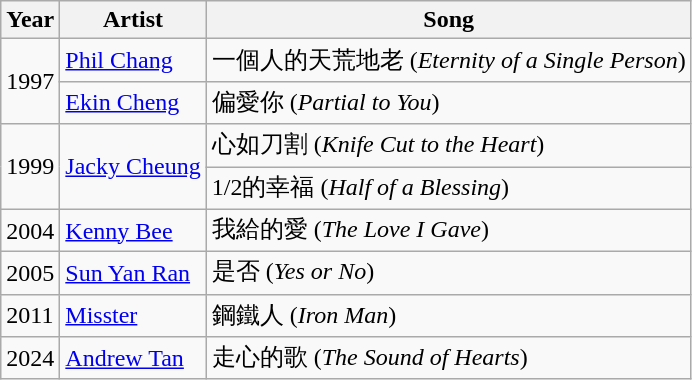<table class="wikitable sortable">
<tr>
<th>Year</th>
<th>Artist</th>
<th>Song</th>
</tr>
<tr>
<td rowspan="2">1997</td>
<td><a href='#'>Phil Chang</a></td>
<td>一個人的天荒地老 (<em>Eternity of a Single Person</em>)</td>
</tr>
<tr>
<td><a href='#'>Ekin Cheng</a></td>
<td>偏愛你 (<em>Partial to You</em>)</td>
</tr>
<tr>
<td rowspan="2">1999</td>
<td rowspan="2"><a href='#'>Jacky Cheung</a></td>
<td>心如刀割 (<em>Knife Cut to the Heart</em>)</td>
</tr>
<tr>
<td>1/2的幸福 (<em>Half of a Blessing</em>)</td>
</tr>
<tr>
<td>2004</td>
<td><a href='#'>Kenny Bee</a></td>
<td>我給的愛 (<em>The Love I Gave</em>)</td>
</tr>
<tr>
<td>2005</td>
<td><a href='#'>Sun Yan Ran</a></td>
<td>是否 (<em>Yes or No</em>)</td>
</tr>
<tr>
<td>2011</td>
<td><a href='#'>Misster</a></td>
<td>鋼鐵人 (<em>Iron Man</em>)</td>
</tr>
<tr>
<td>2024</td>
<td><a href='#'>Andrew Tan</a></td>
<td>走心的歌 (<em>The Sound of Hearts</em>)</td>
</tr>
</table>
